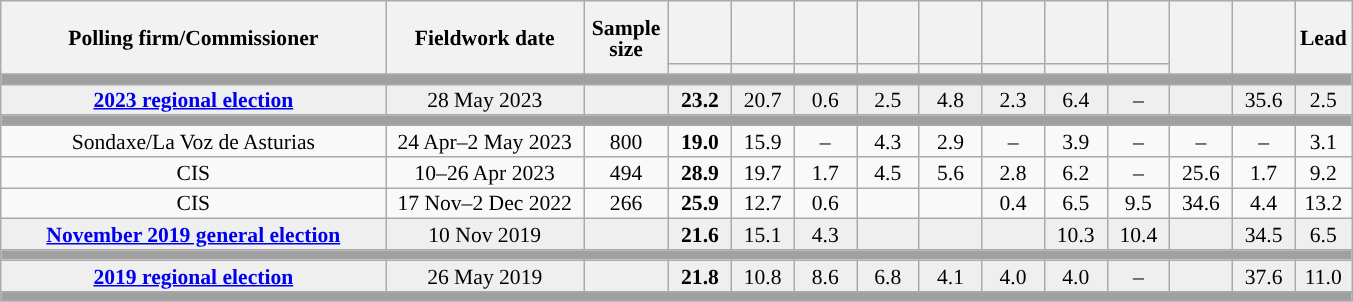<table class="wikitable collapsible collapsed" style="text-align:center; font-size:90%; line-height:14px;">
<tr style="height:42px;">
<th style="width:250px;" rowspan="2">Polling firm/Commissioner</th>
<th style="width:125px;" rowspan="2">Fieldwork date</th>
<th style="width:50px;" rowspan="2">Sample size</th>
<th style="width:35px;"></th>
<th style="width:35px;"></th>
<th style="width:35px;"></th>
<th style="width:35px;"></th>
<th style="width:35px;"></th>
<th style="width:35px;"></th>
<th style="width:35px;"></th>
<th style="width:35px;"></th>
<th style="width:35px;" rowspan="2"></th>
<th style="width:35px;" rowspan="2"></th>
<th style="width:30px;" rowspan="2">Lead</th>
</tr>
<tr>
<th style="color:inherit;background:"></th>
<th style="color:inherit;background:"></th>
<th style="color:inherit;background:"></th>
<th style="color:inherit;background:"></th>
<th style="color:inherit;background:"></th>
<th style="color:inherit;background:"></th>
<th style="color:inherit;background:"></th>
<th style="color:inherit;background:"></th>
</tr>
<tr>
<td colspan="14" style="background:#A0A0A0"></td>
</tr>
<tr style="background:#EFEFEF;">
<td><strong><a href='#'>2023 regional election</a></strong></td>
<td>28 May 2023</td>
<td></td>
<td><strong>23.2</strong></td>
<td>20.7</td>
<td>0.6</td>
<td>2.5</td>
<td>4.8</td>
<td>2.3</td>
<td>6.4</td>
<td>–</td>
<td></td>
<td>35.6</td>
<td style="background:">2.5</td>
</tr>
<tr>
<td colspan="14" style="background:#A0A0A0"></td>
</tr>
<tr>
<td>Sondaxe/La Voz de Asturias</td>
<td>24 Apr–2 May 2023</td>
<td>800</td>
<td><strong>19.0</strong></td>
<td>15.9</td>
<td>–</td>
<td>4.3</td>
<td>2.9</td>
<td>–</td>
<td>3.9</td>
<td>–</td>
<td>–</td>
<td>–</td>
<td style="background:">3.1</td>
</tr>
<tr>
<td>CIS</td>
<td>10–26 Apr 2023</td>
<td>494</td>
<td><strong>28.9</strong></td>
<td>19.7</td>
<td>1.7</td>
<td>4.5</td>
<td>5.6</td>
<td>2.8</td>
<td>6.2</td>
<td>–</td>
<td>25.6</td>
<td>1.7</td>
<td style="background:">9.2</td>
</tr>
<tr>
<td>CIS</td>
<td>17 Nov–2 Dec 2022</td>
<td>266</td>
<td><strong>25.9</strong></td>
<td>12.7</td>
<td>0.6</td>
<td></td>
<td></td>
<td>0.4</td>
<td>6.5</td>
<td>9.5</td>
<td>34.6</td>
<td>4.4</td>
<td style="background:">13.2</td>
</tr>
<tr style="background:#EFEFEF;">
<td><strong><a href='#'>November 2019 general election</a></strong></td>
<td>10 Nov 2019</td>
<td></td>
<td><strong>21.6</strong></td>
<td>15.1</td>
<td>4.3</td>
<td></td>
<td></td>
<td></td>
<td>10.3</td>
<td>10.4</td>
<td></td>
<td>34.5</td>
<td style="background:">6.5</td>
</tr>
<tr>
<td colspan="14" style="background:#A0A0A0"></td>
</tr>
<tr style="background:#EFEFEF;">
<td><strong><a href='#'>2019 regional election</a></strong></td>
<td>26 May 2019</td>
<td></td>
<td><strong>21.8</strong></td>
<td>10.8</td>
<td>8.6</td>
<td>6.8</td>
<td>4.1</td>
<td>4.0</td>
<td>4.0</td>
<td>–</td>
<td></td>
<td>37.6</td>
<td style="background:">11.0</td>
</tr>
<tr>
<td colspan="14" style="background:#A0A0A0"></td>
</tr>
</table>
